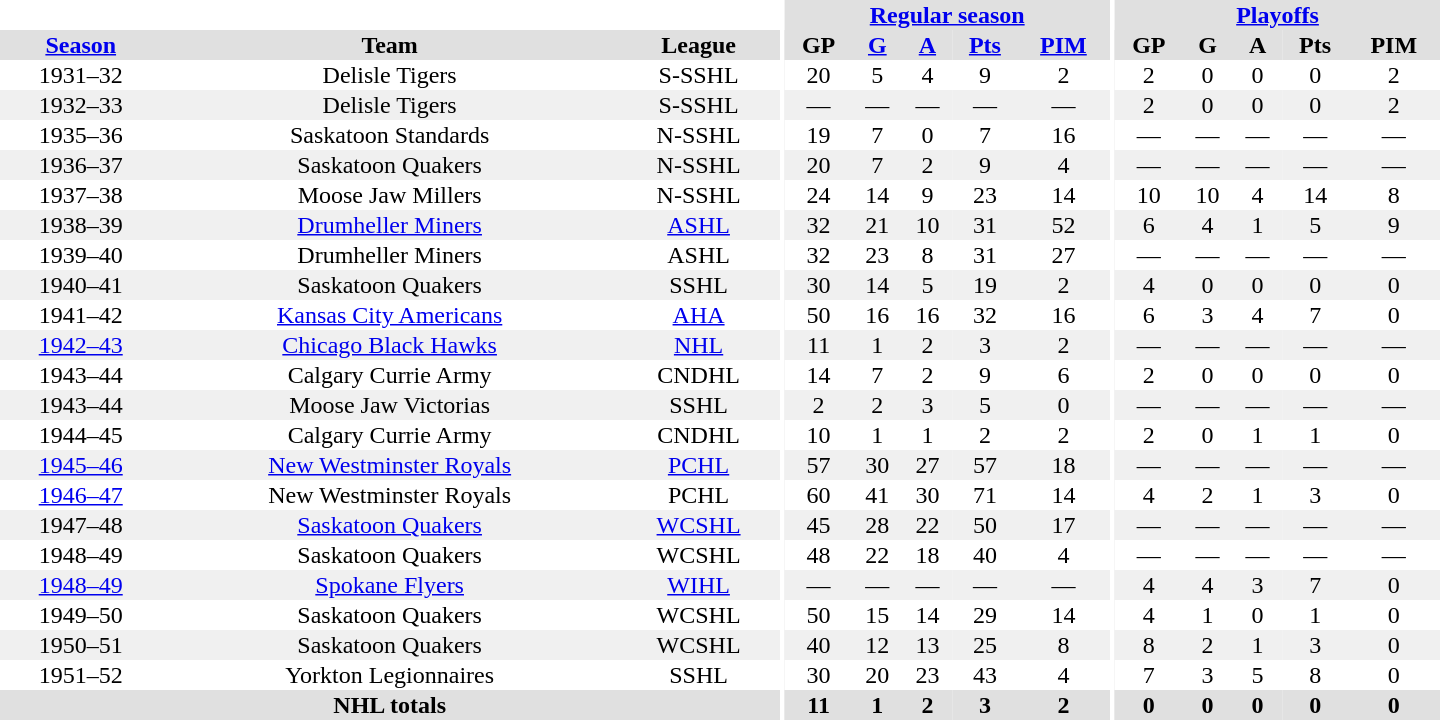<table border="0" cellpadding="1" cellspacing="0" style="text-align:center; width:60em">
<tr bgcolor="#e0e0e0">
<th colspan="3" bgcolor="#ffffff"></th>
<th rowspan="100" bgcolor="#ffffff"></th>
<th colspan="5"><a href='#'>Regular season</a></th>
<th rowspan="100" bgcolor="#ffffff"></th>
<th colspan="5"><a href='#'>Playoffs</a></th>
</tr>
<tr bgcolor="#e0e0e0">
<th><a href='#'>Season</a></th>
<th>Team</th>
<th>League</th>
<th>GP</th>
<th><a href='#'>G</a></th>
<th><a href='#'>A</a></th>
<th><a href='#'>Pts</a></th>
<th><a href='#'>PIM</a></th>
<th>GP</th>
<th>G</th>
<th>A</th>
<th>Pts</th>
<th>PIM</th>
</tr>
<tr>
<td>1931–32</td>
<td>Delisle Tigers</td>
<td>S-SSHL</td>
<td>20</td>
<td>5</td>
<td>4</td>
<td>9</td>
<td>2</td>
<td>2</td>
<td>0</td>
<td>0</td>
<td>0</td>
<td>2</td>
</tr>
<tr bgcolor="#f0f0f0">
<td>1932–33</td>
<td>Delisle Tigers</td>
<td>S-SSHL</td>
<td>—</td>
<td>—</td>
<td>—</td>
<td>—</td>
<td>—</td>
<td>2</td>
<td>0</td>
<td>0</td>
<td>0</td>
<td>2</td>
</tr>
<tr>
<td>1935–36</td>
<td>Saskatoon Standards</td>
<td>N-SSHL</td>
<td>19</td>
<td>7</td>
<td>0</td>
<td>7</td>
<td>16</td>
<td>—</td>
<td>—</td>
<td>—</td>
<td>—</td>
<td>—</td>
</tr>
<tr bgcolor="#f0f0f0">
<td>1936–37</td>
<td>Saskatoon Quakers</td>
<td>N-SSHL</td>
<td>20</td>
<td>7</td>
<td>2</td>
<td>9</td>
<td>4</td>
<td>—</td>
<td>—</td>
<td>—</td>
<td>—</td>
<td>—</td>
</tr>
<tr>
<td>1937–38</td>
<td>Moose Jaw Millers</td>
<td>N-SSHL</td>
<td>24</td>
<td>14</td>
<td>9</td>
<td>23</td>
<td>14</td>
<td>10</td>
<td>10</td>
<td>4</td>
<td>14</td>
<td>8</td>
</tr>
<tr bgcolor="#f0f0f0">
<td>1938–39</td>
<td><a href='#'>Drumheller Miners</a></td>
<td><a href='#'>ASHL</a></td>
<td>32</td>
<td>21</td>
<td>10</td>
<td>31</td>
<td>52</td>
<td>6</td>
<td>4</td>
<td>1</td>
<td>5</td>
<td>9</td>
</tr>
<tr>
<td>1939–40</td>
<td>Drumheller Miners</td>
<td>ASHL</td>
<td>32</td>
<td>23</td>
<td>8</td>
<td>31</td>
<td>27</td>
<td>—</td>
<td>—</td>
<td>—</td>
<td>—</td>
<td>—</td>
</tr>
<tr bgcolor="#f0f0f0">
<td>1940–41</td>
<td>Saskatoon Quakers</td>
<td>SSHL</td>
<td>30</td>
<td>14</td>
<td>5</td>
<td>19</td>
<td>2</td>
<td>4</td>
<td>0</td>
<td>0</td>
<td>0</td>
<td>0</td>
</tr>
<tr>
<td>1941–42</td>
<td><a href='#'>Kansas City Americans</a></td>
<td><a href='#'>AHA</a></td>
<td>50</td>
<td>16</td>
<td>16</td>
<td>32</td>
<td>16</td>
<td>6</td>
<td>3</td>
<td>4</td>
<td>7</td>
<td>0</td>
</tr>
<tr bgcolor="#f0f0f0">
<td><a href='#'>1942–43</a></td>
<td><a href='#'>Chicago Black Hawks</a></td>
<td><a href='#'>NHL</a></td>
<td>11</td>
<td>1</td>
<td>2</td>
<td>3</td>
<td>2</td>
<td>—</td>
<td>—</td>
<td>—</td>
<td>—</td>
<td>—</td>
</tr>
<tr>
<td>1943–44</td>
<td>Calgary Currie Army</td>
<td>CNDHL</td>
<td>14</td>
<td>7</td>
<td>2</td>
<td>9</td>
<td>6</td>
<td>2</td>
<td>0</td>
<td>0</td>
<td>0</td>
<td>0</td>
</tr>
<tr bgcolor="#f0f0f0">
<td>1943–44</td>
<td>Moose Jaw Victorias</td>
<td>SSHL</td>
<td>2</td>
<td>2</td>
<td>3</td>
<td>5</td>
<td>0</td>
<td>—</td>
<td>—</td>
<td>—</td>
<td>—</td>
<td>—</td>
</tr>
<tr>
<td>1944–45</td>
<td>Calgary Currie Army</td>
<td>CNDHL</td>
<td>10</td>
<td>1</td>
<td>1</td>
<td>2</td>
<td>2</td>
<td>2</td>
<td>0</td>
<td>1</td>
<td>1</td>
<td>0</td>
</tr>
<tr bgcolor="#f0f0f0">
<td><a href='#'>1945–46</a></td>
<td><a href='#'>New Westminster Royals</a></td>
<td><a href='#'>PCHL</a></td>
<td>57</td>
<td>30</td>
<td>27</td>
<td>57</td>
<td>18</td>
<td>—</td>
<td>—</td>
<td>—</td>
<td>—</td>
<td>—</td>
</tr>
<tr>
<td><a href='#'>1946–47</a></td>
<td>New Westminster Royals</td>
<td>PCHL</td>
<td>60</td>
<td>41</td>
<td>30</td>
<td>71</td>
<td>14</td>
<td>4</td>
<td>2</td>
<td>1</td>
<td>3</td>
<td>0</td>
</tr>
<tr bgcolor="#f0f0f0">
<td>1947–48</td>
<td><a href='#'>Saskatoon Quakers</a></td>
<td><a href='#'>WCSHL</a></td>
<td>45</td>
<td>28</td>
<td>22</td>
<td>50</td>
<td>17</td>
<td>—</td>
<td>—</td>
<td>—</td>
<td>—</td>
<td>—</td>
</tr>
<tr>
<td>1948–49</td>
<td>Saskatoon Quakers</td>
<td>WCSHL</td>
<td>48</td>
<td>22</td>
<td>18</td>
<td>40</td>
<td>4</td>
<td>—</td>
<td>—</td>
<td>—</td>
<td>—</td>
<td>—</td>
</tr>
<tr bgcolor="#f0f0f0">
<td><a href='#'>1948–49</a></td>
<td><a href='#'>Spokane Flyers</a></td>
<td><a href='#'>WIHL</a></td>
<td>—</td>
<td>—</td>
<td>—</td>
<td>—</td>
<td>—</td>
<td>4</td>
<td>4</td>
<td>3</td>
<td>7</td>
<td>0</td>
</tr>
<tr>
<td>1949–50</td>
<td>Saskatoon Quakers</td>
<td>WCSHL</td>
<td>50</td>
<td>15</td>
<td>14</td>
<td>29</td>
<td>14</td>
<td>4</td>
<td>1</td>
<td>0</td>
<td>1</td>
<td>0</td>
</tr>
<tr bgcolor="#f0f0f0">
<td>1950–51</td>
<td>Saskatoon Quakers</td>
<td>WCSHL</td>
<td>40</td>
<td>12</td>
<td>13</td>
<td>25</td>
<td>8</td>
<td>8</td>
<td>2</td>
<td>1</td>
<td>3</td>
<td>0</td>
</tr>
<tr>
<td>1951–52</td>
<td>Yorkton Legionnaires</td>
<td>SSHL</td>
<td>30</td>
<td>20</td>
<td>23</td>
<td>43</td>
<td>4</td>
<td>7</td>
<td>3</td>
<td>5</td>
<td>8</td>
<td>0</td>
</tr>
<tr bgcolor="#e0e0e0">
<th colspan="3">NHL totals</th>
<th>11</th>
<th>1</th>
<th>2</th>
<th>3</th>
<th>2</th>
<th>0</th>
<th>0</th>
<th>0</th>
<th>0</th>
<th>0</th>
</tr>
</table>
